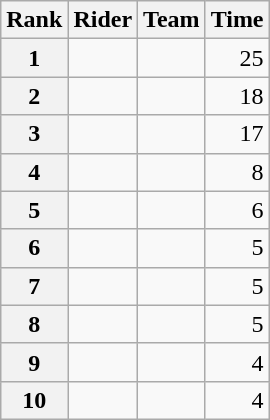<table class="wikitable" margin-bottom:0;">
<tr>
<th scope="col">Rank</th>
<th scope="col">Rider</th>
<th scope="col">Team</th>
<th scope="col">Time</th>
</tr>
<tr>
<th scope="row">1</th>
<td> </td>
<td></td>
<td align="right">25</td>
</tr>
<tr>
<th scope="row">2</th>
<td></td>
<td></td>
<td align="right">18</td>
</tr>
<tr>
<th scope="row">3</th>
<td></td>
<td></td>
<td align="right">17</td>
</tr>
<tr>
<th scope="row">4</th>
<td></td>
<td></td>
<td align="right">8</td>
</tr>
<tr>
<th scope="row">5</th>
<td></td>
<td></td>
<td align="right">6</td>
</tr>
<tr>
<th scope="row">6</th>
<td></td>
<td></td>
<td align="right">5</td>
</tr>
<tr>
<th scope="row">7</th>
<td></td>
<td></td>
<td align="right">5</td>
</tr>
<tr>
<th scope="row">8</th>
<td></td>
<td></td>
<td align="right">5</td>
</tr>
<tr>
<th scope="row">9</th>
<td></td>
<td></td>
<td align="right">4</td>
</tr>
<tr>
<th scope="row">10</th>
<td></td>
<td></td>
<td align="right">4</td>
</tr>
</table>
